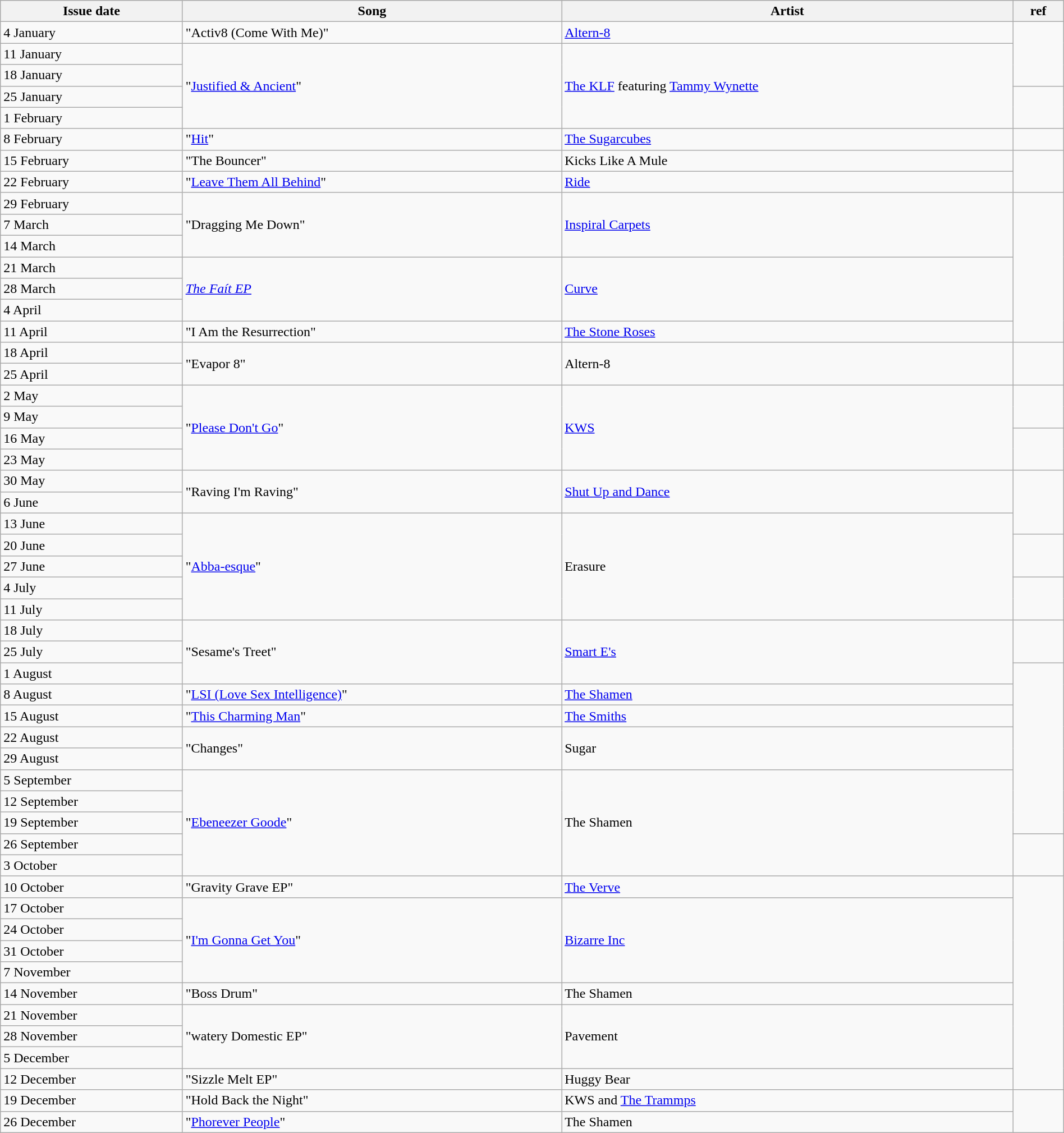<table width="100%" class=wikitable>
<tr>
<th>Issue date</th>
<th>Song</th>
<th>Artist</th>
<th>ref</th>
</tr>
<tr>
<td>4 January</td>
<td>"Activ8 (Come With Me)"</td>
<td><a href='#'>Altern-8</a></td>
</tr>
<tr>
<td>11 January</td>
<td rowspan=4>"<a href='#'>Justified & Ancient</a>"</td>
<td rowspan=4><a href='#'>The KLF</a> featuring <a href='#'>Tammy Wynette</a></td>
</tr>
<tr>
<td>18 January</td>
</tr>
<tr>
<td>25 January</td>
<td rowspan=2></td>
</tr>
<tr>
<td>1 February</td>
</tr>
<tr>
<td>8 February</td>
<td>"<a href='#'>Hit</a>"</td>
<td><a href='#'>The Sugarcubes</a></td>
</tr>
<tr>
<td>15 February</td>
<td>"The Bouncer"</td>
<td>Kicks Like A Mule</td>
<td rowspan=2></td>
</tr>
<tr>
<td>22 February</td>
<td>"<a href='#'>Leave Them All Behind</a>"</td>
<td><a href='#'>Ride</a></td>
</tr>
<tr>
<td>29 February</td>
<td rowspan="3">"Dragging Me Down"</td>
<td rowspan="3"><a href='#'>Inspiral Carpets</a></td>
</tr>
<tr>
<td>7 March</td>
</tr>
<tr>
<td>14 March</td>
</tr>
<tr>
<td>21 March</td>
<td rowspan="3"><em><a href='#'>The Faít EP</a></em></td>
<td rowspan="3"><a href='#'>Curve</a></td>
</tr>
<tr>
<td>28 March</td>
</tr>
<tr>
<td>4 April</td>
</tr>
<tr>
<td>11 April</td>
<td>"I Am the Resurrection"</td>
<td><a href='#'>The Stone Roses</a></td>
</tr>
<tr>
<td>18 April</td>
<td rowspan=2>"Evapor 8"</td>
<td rowspan=2>Altern-8</td>
<td rowspan=2></td>
</tr>
<tr>
<td>25 April</td>
</tr>
<tr>
<td>2 May</td>
<td rowspan=4>"<a href='#'>Please Don't Go</a>"</td>
<td rowspan=4><a href='#'>KWS</a></td>
</tr>
<tr>
<td>9 May</td>
</tr>
<tr>
<td>16 May</td>
<td rowspan=2></td>
</tr>
<tr>
<td>23 May</td>
</tr>
<tr>
<td>30 May</td>
<td rowspan=2>"Raving I'm Raving"</td>
<td rowspan=2><a href='#'>Shut Up and Dance</a></td>
</tr>
<tr>
<td>6 June</td>
</tr>
<tr>
<td>13 June</td>
<td rowspan="5">"<a href='#'>Abba-esque</a>"</td>
<td rowspan="5">Erasure</td>
</tr>
<tr>
<td>20 June</td>
<td rowspan=2></td>
</tr>
<tr>
<td>27 June</td>
</tr>
<tr>
<td>4 July</td>
</tr>
<tr>
<td>11 July</td>
</tr>
<tr>
<td>18 July</td>
<td rowspan="3">"Sesame's Treet"</td>
<td rowspan="3"><a href='#'>Smart E's</a></td>
<td rowspan=2></td>
</tr>
<tr>
<td>25 July</td>
</tr>
<tr>
<td>1 August</td>
</tr>
<tr>
<td>8 August</td>
<td>"<a href='#'>LSI (Love Sex Intelligence)</a>"</td>
<td><a href='#'>The Shamen</a></td>
</tr>
<tr>
<td>15 August</td>
<td>"<a href='#'>This Charming Man</a>"</td>
<td><a href='#'>The Smiths</a></td>
</tr>
<tr>
<td>22 August</td>
<td rowspan=2>"Changes"</td>
<td rowspan=2>Sugar</td>
</tr>
<tr>
<td>29 August</td>
</tr>
<tr>
<td>5 September</td>
<td rowspan="5">"<a href='#'>Ebeneezer Goode</a>"</td>
<td rowspan="5">The Shamen</td>
</tr>
<tr>
<td>12 September</td>
</tr>
<tr>
<td>19 September</td>
</tr>
<tr>
<td>26 September</td>
<td rowspan=2></td>
</tr>
<tr>
<td>3 October</td>
</tr>
<tr>
<td>10 October</td>
<td>"Gravity Grave EP"</td>
<td><a href='#'>The Verve</a></td>
</tr>
<tr>
<td>17 October</td>
<td rowspan="4">"<a href='#'>I'm Gonna Get You</a>"</td>
<td rowspan="4"><a href='#'>Bizarre Inc</a></td>
</tr>
<tr>
<td>24 October</td>
</tr>
<tr>
<td>31 October</td>
</tr>
<tr>
<td>7 November</td>
</tr>
<tr>
<td>14 November</td>
<td>"Boss Drum"</td>
<td>The Shamen</td>
</tr>
<tr>
<td>21 November</td>
<td rowspan=3>"watery Domestic EP"</td>
<td rowspan=3>Pavement</td>
</tr>
<tr>
<td>28 November</td>
</tr>
<tr>
<td>5 December</td>
</tr>
<tr>
<td>12 December</td>
<td>"Sizzle Melt EP"</td>
<td>Huggy Bear</td>
</tr>
<tr>
<td>19 December</td>
<td>"Hold Back the Night"</td>
<td>KWS and <a href='#'>The Trammps</a></td>
<td rowspan=2></td>
</tr>
<tr>
<td>26 December</td>
<td>"<a href='#'>Phorever People</a>"</td>
<td>The Shamen</td>
</tr>
</table>
